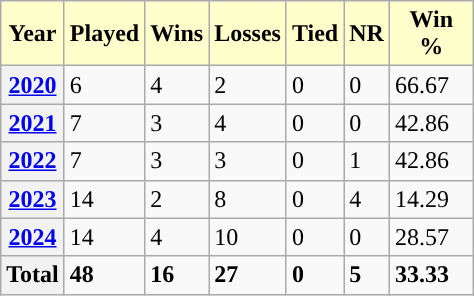<table class="wikitable" style="width:25%;">
<tr>
<th style="background:#ffc;">Year</th>
<th style="background:#ffc;">Played</th>
<th style="background:#ffc;">Wins</th>
<th style="background:#ffc;">Losses</th>
<th style="background:#ffc;">Tied</th>
<th style="background:#ffc;">NR</th>
<th style="background:#ffc;">Win %</th>
</tr>
<tr>
<th><a href='#'>2020</a></th>
<td>6</td>
<td>4</td>
<td>2</td>
<td>0</td>
<td>0</td>
<td>66.67</td>
</tr>
<tr>
<th><a href='#'>2021</a></th>
<td>7</td>
<td>3</td>
<td>4</td>
<td>0</td>
<td>0</td>
<td>42.86</td>
</tr>
<tr>
<th><a href='#'>2022</a></th>
<td>7</td>
<td>3</td>
<td>3</td>
<td>0</td>
<td>1</td>
<td>42.86</td>
</tr>
<tr>
<th><a href='#'>2023</a></th>
<td>14</td>
<td>2</td>
<td>8</td>
<td>0</td>
<td>4</td>
<td>14.29</td>
</tr>
<tr>
<th><a href='#'>2024</a></th>
<td>14</td>
<td>4</td>
<td>10</td>
<td>0</td>
<td>0</td>
<td>28.57</td>
</tr>
<tr>
<th>Total</th>
<td><strong>48</strong></td>
<td><strong>16</strong></td>
<td><strong>27</strong></td>
<td><strong>0</strong></td>
<td><strong>5</strong></td>
<td><strong>33.33</strong></td>
</tr>
</table>
